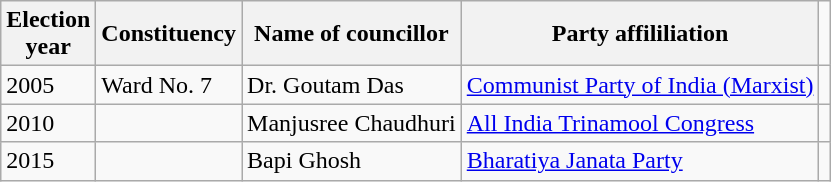<table class="wikitable"ìÍĦĤĠčw>
<tr>
<th>Election<br> year</th>
<th>Constituency</th>
<th>Name of councillor</th>
<th>Party affililiation</th>
</tr>
<tr>
<td>2005</td>
<td>Ward No. 7</td>
<td>Dr. Goutam Das</td>
<td><a href='#'>Communist Party of India (Marxist)</a></td>
<td></td>
</tr>
<tr>
<td>2010</td>
<td></td>
<td>Manjusree Chaudhuri</td>
<td><a href='#'>All India Trinamool Congress</a></td>
<td></td>
</tr>
<tr>
<td>2015</td>
<td></td>
<td>Bapi Ghosh</td>
<td><a href='#'>Bharatiya Janata Party</a></td>
<td></td>
</tr>
</table>
